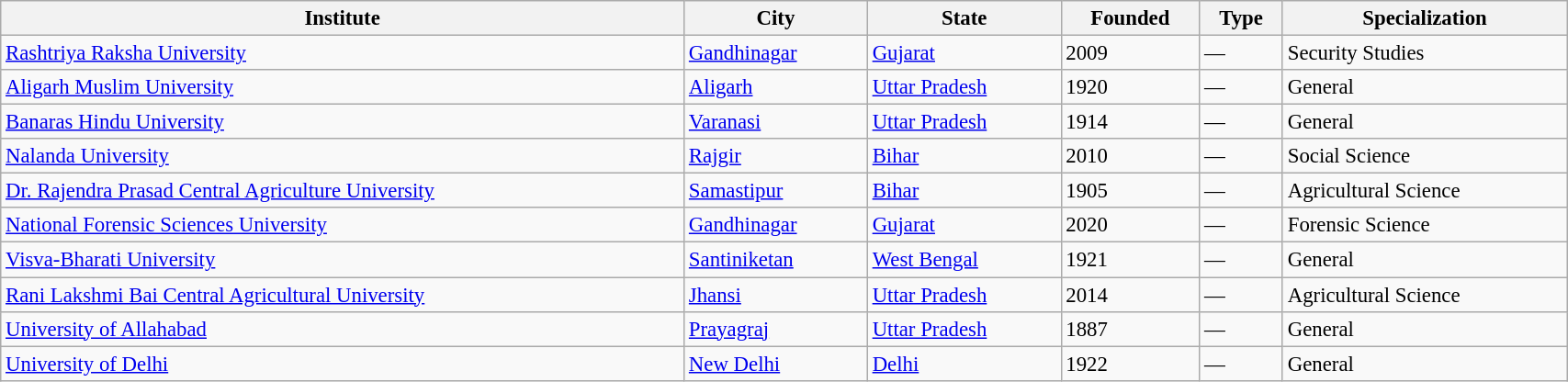<table class="wikitable sortable" style="width:90%; font-size:95%">
<tr align="center">
<th>Institute</th>
<th>City</th>
<th>State</th>
<th>Founded</th>
<th>Type</th>
<th>Specialization</th>
</tr>
<tr>
<td><a href='#'>Rashtriya Raksha University</a></td>
<td><a href='#'>Gandhinagar</a></td>
<td><a href='#'>Gujarat</a></td>
<td>2009</td>
<td>—</td>
<td>Security Studies</td>
</tr>
<tr>
<td><a href='#'>Aligarh Muslim University</a></td>
<td><a href='#'>Aligarh</a></td>
<td><a href='#'>Uttar Pradesh</a></td>
<td>1920</td>
<td>—</td>
<td>General</td>
</tr>
<tr>
<td><a href='#'>Banaras Hindu University</a></td>
<td><a href='#'>Varanasi</a></td>
<td><a href='#'>Uttar Pradesh</a></td>
<td>1914</td>
<td>—</td>
<td>General</td>
</tr>
<tr>
<td><a href='#'>Nalanda University</a></td>
<td><a href='#'>Rajgir</a></td>
<td><a href='#'>Bihar</a></td>
<td>2010</td>
<td>—</td>
<td>Social Science</td>
</tr>
<tr>
<td><a href='#'>Dr. Rajendra Prasad Central Agriculture University</a></td>
<td><a href='#'>Samastipur</a></td>
<td><a href='#'>Bihar</a></td>
<td>1905</td>
<td>—</td>
<td>Agricultural Science</td>
</tr>
<tr>
<td><a href='#'>National Forensic Sciences University</a></td>
<td><a href='#'>Gandhinagar</a></td>
<td><a href='#'>Gujarat</a></td>
<td>2020</td>
<td>—</td>
<td>Forensic Science</td>
</tr>
<tr>
<td><a href='#'>Visva-Bharati University</a></td>
<td><a href='#'>Santiniketan</a></td>
<td><a href='#'>West Bengal</a></td>
<td>1921</td>
<td>—</td>
<td>General</td>
</tr>
<tr>
<td><a href='#'>Rani Lakshmi Bai Central Agricultural University</a></td>
<td><a href='#'>Jhansi</a></td>
<td><a href='#'>Uttar Pradesh</a></td>
<td>2014</td>
<td>—</td>
<td>Agricultural Science</td>
</tr>
<tr>
<td><a href='#'>University of Allahabad</a></td>
<td><a href='#'>Prayagraj</a></td>
<td><a href='#'>Uttar Pradesh</a></td>
<td>1887</td>
<td>—</td>
<td>General</td>
</tr>
<tr>
<td><a href='#'>University of Delhi</a></td>
<td><a href='#'>New Delhi</a></td>
<td><a href='#'>Delhi</a></td>
<td>1922</td>
<td>—</td>
<td>General</td>
</tr>
</table>
